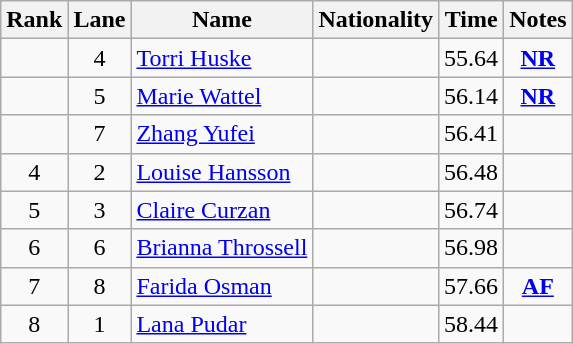<table class="wikitable sortable" style="text-align:center">
<tr>
<th>Rank</th>
<th>Lane</th>
<th>Name</th>
<th>Nationality</th>
<th>Time</th>
<th>Notes</th>
</tr>
<tr>
<td></td>
<td>4</td>
<td align=left><a href='#'>Torri Huske</a></td>
<td align=left></td>
<td>55.64</td>
<td><strong><a href='#'>NR</a></strong></td>
</tr>
<tr>
<td></td>
<td>5</td>
<td align=left><a href='#'>Marie Wattel</a></td>
<td align=left></td>
<td>56.14</td>
<td><strong><a href='#'>NR</a></strong></td>
</tr>
<tr>
<td></td>
<td>7</td>
<td align=left><a href='#'>Zhang Yufei</a></td>
<td align=left></td>
<td>56.41</td>
<td></td>
</tr>
<tr>
<td>4</td>
<td>2</td>
<td align=left><a href='#'>Louise Hansson</a></td>
<td align=left></td>
<td>56.48</td>
<td></td>
</tr>
<tr>
<td>5</td>
<td>3</td>
<td align=left><a href='#'>Claire Curzan</a></td>
<td align=left></td>
<td>56.74</td>
<td></td>
</tr>
<tr>
<td>6</td>
<td>6</td>
<td align=left><a href='#'>Brianna Throssell</a></td>
<td align=left></td>
<td>56.98</td>
<td></td>
</tr>
<tr>
<td>7</td>
<td>8</td>
<td align=left><a href='#'>Farida Osman</a></td>
<td align=left></td>
<td>57.66</td>
<td><strong><a href='#'>AF</a></strong></td>
</tr>
<tr>
<td>8</td>
<td>1</td>
<td align=left><a href='#'>Lana Pudar</a></td>
<td align=left></td>
<td>58.44</td>
<td></td>
</tr>
</table>
